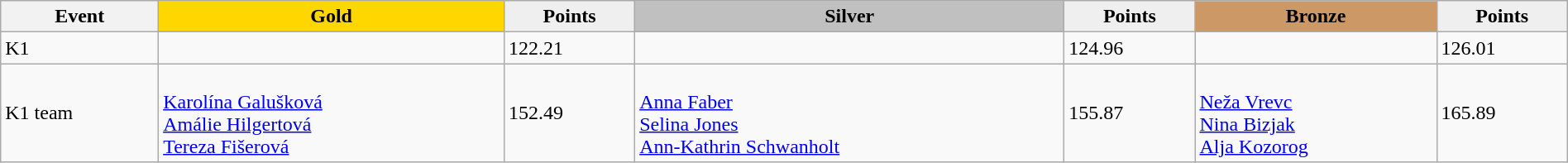<table class="wikitable" width=100%>
<tr>
<th>Event</th>
<td align=center bgcolor="gold"><strong>Gold</strong></td>
<td align=center bgcolor="EFEFEF"><strong>Points</strong></td>
<td align=center bgcolor="silver"><strong>Silver</strong></td>
<td align=center bgcolor="EFEFEF"><strong>Points</strong></td>
<td align=center bgcolor="CC9966"><strong>Bronze</strong></td>
<td align=center bgcolor="EFEFEF"><strong>Points</strong></td>
</tr>
<tr>
<td>K1</td>
<td></td>
<td>122.21</td>
<td></td>
<td>124.96</td>
<td></td>
<td>126.01</td>
</tr>
<tr>
<td>K1 team</td>
<td><br><a href='#'>Karolína Galušková</a><br><a href='#'>Amálie Hilgertová</a><br><a href='#'>Tereza Fišerová</a></td>
<td>152.49</td>
<td><br><a href='#'>Anna Faber</a><br><a href='#'>Selina Jones</a><br><a href='#'>Ann-Kathrin Schwanholt</a></td>
<td>155.87</td>
<td><br><a href='#'>Neža Vrevc</a><br><a href='#'>Nina Bizjak</a><br><a href='#'>Alja Kozorog</a></td>
<td>165.89</td>
</tr>
</table>
